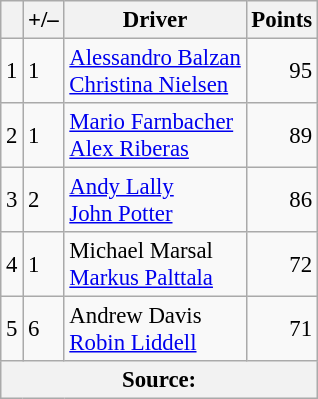<table class="wikitable" style="font-size: 95%;">
<tr>
<th scope="col"></th>
<th scope="col">+/–</th>
<th scope="col">Driver</th>
<th scope="col">Points</th>
</tr>
<tr>
<td align=center>1</td>
<td align="left"> 1</td>
<td> <a href='#'>Alessandro Balzan</a><br> <a href='#'>Christina Nielsen</a></td>
<td align=right>95</td>
</tr>
<tr>
<td align=center>2</td>
<td align="left"> 1</td>
<td> <a href='#'>Mario Farnbacher</a><br> <a href='#'>Alex Riberas</a></td>
<td align=right>89</td>
</tr>
<tr>
<td align=center>3</td>
<td align="left"> 2</td>
<td> <a href='#'>Andy Lally</a><br> <a href='#'>John Potter</a></td>
<td align=right>86</td>
</tr>
<tr>
<td align=center>4</td>
<td align="left"> 1</td>
<td> Michael Marsal<br> <a href='#'>Markus Palttala</a></td>
<td align=right>72</td>
</tr>
<tr>
<td align=center>5</td>
<td align="left"> 6</td>
<td> Andrew Davis<br> <a href='#'>Robin Liddell</a></td>
<td align=right>71</td>
</tr>
<tr>
<th colspan=5>Source:</th>
</tr>
</table>
